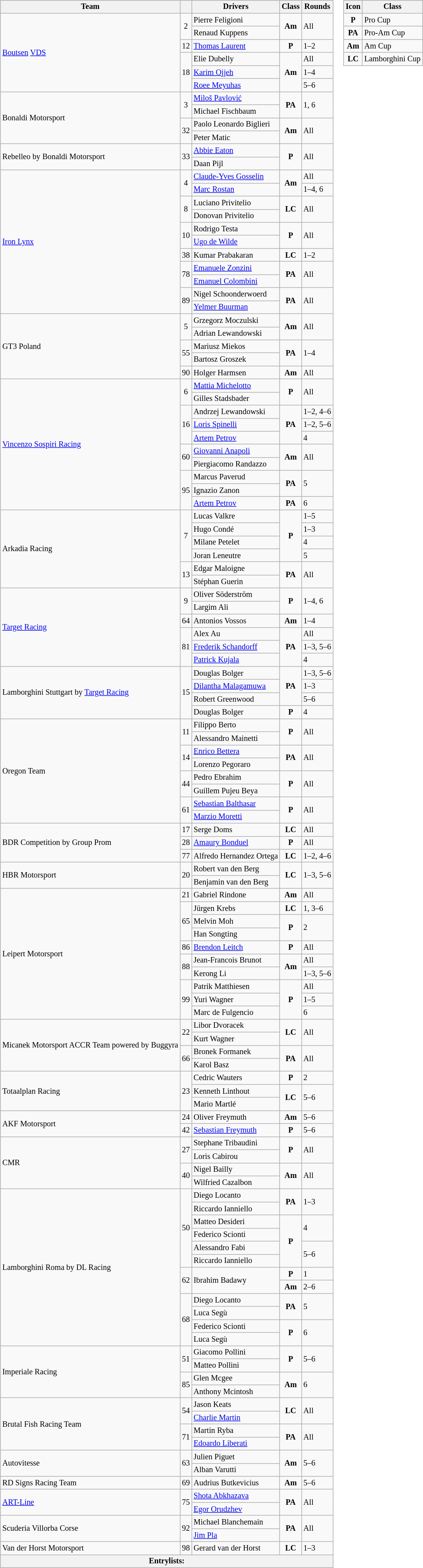<table>
<tr>
<td><br><table class="wikitable" style="font-size: 85%;">
<tr>
<th>Team</th>
<th></th>
<th>Drivers</th>
<th>Class</th>
<th>Rounds</th>
</tr>
<tr>
<td rowspan="6"> <a href='#'>Boutsen</a> <a href='#'>VDS</a></td>
<td rowspan=2 align=center>2</td>
<td> Pierre Feligioni</td>
<td rowspan=2 align=center><strong><span>Am</span></strong></td>
<td rowspan=2>All</td>
</tr>
<tr>
<td> Renaud Kuppens</td>
</tr>
<tr>
<td align=center>12</td>
<td> <a href='#'>Thomas Laurent</a></td>
<td align=center><strong><span>P</span></strong></td>
<td>1–2</td>
</tr>
<tr>
<td rowspan="3" align="center">18</td>
<td> Elie Dubelly</td>
<td rowspan="3" align="center"><strong><span>Am</span></strong></td>
<td>All</td>
</tr>
<tr>
<td> <a href='#'>Karim Ojjeh</a></td>
<td>1–4</td>
</tr>
<tr>
<td> <a href='#'>Roee Meyuhas</a></td>
<td>5–6</td>
</tr>
<tr>
<td rowspan="4"> Bonaldi Motorsport</td>
<td rowspan=2 align=center>3</td>
<td> <a href='#'>Miloš Pavlović</a></td>
<td rowspan=2 align=center><strong><span>PA</span></strong></td>
<td rowspan=2>1, 6</td>
</tr>
<tr>
<td> Michael Fischbaum</td>
</tr>
<tr>
<td rowspan=2 align=center>32</td>
<td> Paolo Leonardo Biglieri</td>
<td rowspan=2 align=center><strong><span>Am</span></strong></td>
<td rowspan=2>All</td>
</tr>
<tr>
<td> Peter Matic</td>
</tr>
<tr>
<td rowspan="2"> Rebelleo by Bonaldi Motorsport</td>
<td rowspan="2" align="center">33</td>
<td> <a href='#'>Abbie Eaton</a></td>
<td rowspan=2 align=center><strong><span>P</span></strong></td>
<td rowspan=2>All</td>
</tr>
<tr>
<td> Daan Pijl</td>
</tr>
<tr>
<td rowspan=11> <a href='#'>Iron Lynx</a></td>
<td rowspan=2 align=center>4</td>
<td> <a href='#'>Claude-Yves Gosselin</a></td>
<td rowspan=2 align=center><strong><span>Am</span></strong></td>
<td>All</td>
</tr>
<tr>
<td> <a href='#'>Marc Rostan</a></td>
<td>1–4, 6</td>
</tr>
<tr>
<td rowspan=2 align=center>8</td>
<td> Luciano Privitelio</td>
<td rowspan=2 align=center><strong><span>LC</span></strong></td>
<td rowspan=2>All</td>
</tr>
<tr>
<td> Donovan Privitelio</td>
</tr>
<tr>
<td rowspan=2 align=center>10</td>
<td> Rodrigo Testa</td>
<td rowspan=2 align=center><strong><span>P</span></strong></td>
<td rowspan=2>All</td>
</tr>
<tr>
<td> <a href='#'>Ugo de Wilde</a></td>
</tr>
<tr>
<td align=center>38</td>
<td> Kumar Prabakaran</td>
<td align=center><strong><span>LC</span></strong></td>
<td>1–2</td>
</tr>
<tr>
<td rowspan=2 align=center>78</td>
<td> <a href='#'>Emanuele Zonzini</a></td>
<td rowspan=2 align=center><strong><span>PA</span></strong></td>
<td rowspan=2>All</td>
</tr>
<tr>
<td> <a href='#'>Emanuel Colombini</a></td>
</tr>
<tr>
<td rowspan=2 align=center>89</td>
<td> Nigel Schoonderwoerd</td>
<td rowspan=2 align=center><strong><span>PA</span></strong></td>
<td rowspan=2>All</td>
</tr>
<tr>
<td> <a href='#'>Yelmer Buurman</a></td>
</tr>
<tr>
<td rowspan=5> GT3 Poland</td>
<td rowspan=2 align=center>5</td>
<td> Grzegorz Moczulski</td>
<td rowspan=2 align=center><strong><span>Am</span></strong></td>
<td rowspan=2>All</td>
</tr>
<tr>
<td> Adrian Lewandowski</td>
</tr>
<tr>
<td rowspan=2 align=center>55</td>
<td> Mariusz Miekos</td>
<td rowspan=2 align=center><strong><span>PA</span></strong></td>
<td rowspan=2>1–4</td>
</tr>
<tr>
<td> Bartosz Groszek</td>
</tr>
<tr>
<td align=center>90</td>
<td> Holger Harmsen</td>
<td align=center><strong><span>Am</span></strong></td>
<td>All</td>
</tr>
<tr>
<td rowspan="10"> <a href='#'>Vincenzo Sospiri Racing</a></td>
<td rowspan=2 align=center>6</td>
<td> <a href='#'>Mattia Michelotto</a></td>
<td rowspan=2 align=center><strong><span>P</span></strong></td>
<td rowspan=2>All</td>
</tr>
<tr>
<td> Gilles Stadsbader</td>
</tr>
<tr>
<td rowspan="3" align="center">16</td>
<td> Andrzej Lewandowski</td>
<td rowspan="3" align="center"><strong><span>PA</span></strong></td>
<td>1–2, 4–6</td>
</tr>
<tr>
<td> <a href='#'>Loris Spinelli</a></td>
<td>1–2, 5–6</td>
</tr>
<tr>
<td> <a href='#'>Artem Petrov</a></td>
<td>4</td>
</tr>
<tr>
<td rowspan="2" align="center">60</td>
<td> <a href='#'>Giovanni Anapoli</a></td>
<td rowspan="2" align="center"><strong><span>Am</span></strong></td>
<td rowspan="2">All</td>
</tr>
<tr>
<td> Piergiacomo Randazzo</td>
</tr>
<tr>
<td rowspan="3" align="center">95</td>
<td> Marcus Paverud</td>
<td rowspan="2" align=center><strong><span>PA</span></strong></td>
<td rowspan="2">5</td>
</tr>
<tr>
<td> Ignazio Zanon</td>
</tr>
<tr>
<td> <a href='#'>Artem Petrov</a></td>
<td align=center><strong><span>PA</span></strong></td>
<td>6</td>
</tr>
<tr>
<td rowspan="6"> Arkadia Racing</td>
<td rowspan="4" align="center">7</td>
<td> Lucas Valkre</td>
<td rowspan="4" align="center"><strong><span>P</span></strong></td>
<td>1–5</td>
</tr>
<tr>
<td> Hugo Condé</td>
<td>1–3</td>
</tr>
<tr>
<td> Milane Petelet</td>
<td>4</td>
</tr>
<tr>
<td> Joran Leneutre</td>
<td>5</td>
</tr>
<tr>
<td rowspan="2" align="center">13</td>
<td> Edgar Maloigne</td>
<td rowspan="2" align="center"><strong><span>PA</span></strong></td>
<td rowspan="2">All</td>
</tr>
<tr>
<td> Stéphan Guerin</td>
</tr>
<tr>
<td rowspan="6"> <a href='#'>Target Racing</a></td>
<td rowspan=2 align=center>9</td>
<td> Oliver Söderström</td>
<td rowspan=2 align=center><strong><span>P</span></strong></td>
<td rowspan=2>1–4, 6</td>
</tr>
<tr>
<td> Largim Ali</td>
</tr>
<tr>
<td align="center">64</td>
<td> Antonios Vossos</td>
<td align="center"><strong><span>Am</span></strong></td>
<td>1–4</td>
</tr>
<tr>
<td rowspan="3" align="center">81</td>
<td> Alex Au</td>
<td rowspan="3" align="center"><strong><span>PA</span></strong></td>
<td>All</td>
</tr>
<tr>
<td> <a href='#'>Frederik Schandorff</a></td>
<td>1–3, 5–6</td>
</tr>
<tr>
<td> <a href='#'>Patrick Kujala</a></td>
<td>4</td>
</tr>
<tr>
<td rowspan="4"> Lamborghini Stuttgart by <a href='#'>Target Racing</a></td>
<td rowspan="4" align="center">15</td>
<td> Douglas Bolger</td>
<td rowspan="3" align="center"><strong><span>PA</span></strong></td>
<td>1–3, 5–6</td>
</tr>
<tr>
<td> <a href='#'>Dilantha Malagamuwa</a></td>
<td>1–3</td>
</tr>
<tr>
<td> Robert Greenwood</td>
<td>5–6</td>
</tr>
<tr>
<td> Douglas Bolger</td>
<td align=center><strong><span>P</span></strong></td>
<td>4</td>
</tr>
<tr>
<td rowspan="8"> Oregon Team</td>
<td rowspan="2" align="center">11</td>
<td> Filippo Berto</td>
<td rowspan="2" align="center"><strong><span>P</span></strong></td>
<td rowspan="2">All</td>
</tr>
<tr>
<td> Alessandro Mainetti</td>
</tr>
<tr>
<td rowspan="2" align="center">14</td>
<td> <a href='#'>Enrico Bettera</a></td>
<td rowspan="2" align="center"><strong><span>PA</span></strong></td>
<td rowspan="2">All</td>
</tr>
<tr>
<td> Lorenzo Pegoraro</td>
</tr>
<tr>
<td rowspan="2" align="center">44</td>
<td> Pedro Ebrahim</td>
<td rowspan="2" align="center"><strong><span>P</span></strong></td>
<td rowspan="2">All</td>
</tr>
<tr>
<td> Guillem Pujeu Beya</td>
</tr>
<tr>
<td rowspan="2" align="center">61</td>
<td> <a href='#'>Sebastian Balthasar</a></td>
<td rowspan="2" align="center"><strong><span>P</span></strong></td>
<td rowspan="2">All</td>
</tr>
<tr>
<td> <a href='#'>Marzio Moretti</a></td>
</tr>
<tr>
<td rowspan="3"> BDR Competition by Group Prom</td>
<td align="center">17</td>
<td> Serge Doms</td>
<td align="center"><strong><span>LC</span></strong></td>
<td>All</td>
</tr>
<tr>
<td align="center">28</td>
<td> <a href='#'>Amaury Bonduel</a></td>
<td align="center"><strong><span>P</span></strong></td>
<td>All</td>
</tr>
<tr>
<td align="center">77</td>
<td> Alfredo Hernandez Ortega</td>
<td align="center"><strong><span>LC</span></strong></td>
<td>1–2, 4–6</td>
</tr>
<tr>
<td rowspan=2> HBR Motorsport</td>
<td rowspan=2 align=center>20</td>
<td> Robert van den Berg</td>
<td rowspan=2 align=center><strong><span>LC</span></strong></td>
<td rowspan=2>1–3, 5–6</td>
</tr>
<tr>
<td> Benjamin van den Berg</td>
</tr>
<tr>
<td rowspan="10"> Leipert Motorsport</td>
<td align=center>21</td>
<td> Gabriel Rindone</td>
<td align=center><strong><span>Am</span></strong></td>
<td>All</td>
</tr>
<tr>
<td rowspan="3" align="center">65</td>
<td> Jürgen Krebs</td>
<td align=center><strong><span>LC</span></strong></td>
<td>1, 3–6</td>
</tr>
<tr>
<td> Melvin Moh</td>
<td rowspan="2" align=center><strong><span>P</span></strong></td>
<td rowspan="2">2</td>
</tr>
<tr>
<td> Han Songting</td>
</tr>
<tr>
<td align="center">86</td>
<td> <a href='#'>Brendon Leitch</a></td>
<td align="center"><strong><span>P</span></strong></td>
<td>All</td>
</tr>
<tr>
<td rowspan="2" align="center">88</td>
<td> Jean-Francois Brunot</td>
<td rowspan="2" align="center"><strong><span>Am</span></strong></td>
<td>All</td>
</tr>
<tr>
<td> Kerong Li</td>
<td>1–3, 5–6</td>
</tr>
<tr>
<td rowspan="3" align="center">99</td>
<td> Patrik Matthiesen</td>
<td rowspan="3" align="center"><strong><span>P</span></strong></td>
<td>All</td>
</tr>
<tr>
<td> Yuri Wagner</td>
<td>1–5</td>
</tr>
<tr>
<td> Marc de Fulgencio</td>
<td>6</td>
</tr>
<tr>
<td rowspan="4"> Micanek Motorsport ACCR Team powered by Buggyra</td>
<td rowspan="2" align="center">22</td>
<td> Libor Dvoracek</td>
<td rowspan="2" align="center"><strong><span>LC</span></strong></td>
<td rowspan="2">All</td>
</tr>
<tr>
<td> Kurt Wagner</td>
</tr>
<tr>
<td rowspan=2 align=center>66</td>
<td> Bronek Formanek</td>
<td rowspan=2 align=center><strong><span>PA</span></strong></td>
<td rowspan=2>All</td>
</tr>
<tr>
<td> Karol Basz</td>
</tr>
<tr>
<td rowspan="3"> Totaalplan Racing</td>
<td rowspan="3" align="center">23</td>
<td> Cedric Wauters</td>
<td align=center><strong><span>P</span></strong></td>
<td>2</td>
</tr>
<tr>
<td> Kenneth Linthout</td>
<td rowspan="2" align=center><strong><span>LC</span></strong></td>
<td rowspan="2">5–6</td>
</tr>
<tr>
<td> Mario Martlé</td>
</tr>
<tr>
<td rowspan="2"> AKF Motorsport</td>
<td align=center>24</td>
<td> Oliver Freymuth</td>
<td align=center><strong><span>Am</span></strong></td>
<td>5–6</td>
</tr>
<tr>
<td align=center>42</td>
<td> <a href='#'>Sebastian Freymuth</a></td>
<td align=center><strong><span>P</span></strong></td>
<td>5–6</td>
</tr>
<tr>
<td rowspan="4"> CMR</td>
<td rowspan="2" align="center">27</td>
<td> Stephane Tribaudini</td>
<td rowspan="2" align="center"><strong><span>P</span></strong></td>
<td rowspan="2">All</td>
</tr>
<tr>
<td> Loris Cabirou</td>
</tr>
<tr>
<td rowspan=2 align=center>40</td>
<td> Nigel Bailly</td>
<td rowspan=2 align=center><strong><span>Am</span></strong></td>
<td rowspan=2>All</td>
</tr>
<tr>
<td> Wilfried Cazalbon</td>
</tr>
<tr>
<td rowspan="12"> Lamborghini Roma by DL Racing</td>
<td rowspan="6" align="center">50</td>
<td> Diego Locanto</td>
<td rowspan="2" align="center"><strong><span>PA</span></strong></td>
<td rowspan="2">1–3</td>
</tr>
<tr>
<td> Riccardo Ianniello</td>
</tr>
<tr>
<td> Matteo Desideri</td>
<td rowspan="4" align="center"><strong><span>P</span></strong></td>
<td rowspan="2">4</td>
</tr>
<tr>
<td> Federico Scionti</td>
</tr>
<tr>
<td> Alessandro Fabi</td>
<td rowspan="2">5–6</td>
</tr>
<tr>
<td> Riccardo Ianniello</td>
</tr>
<tr>
<td rowspan="2" align="center">62</td>
<td rowspan="2"> Ibrahim Badawy</td>
<td align=center><strong><span>P</span></strong></td>
<td>1</td>
</tr>
<tr>
<td align=center><strong><span>Am</span></strong></td>
<td>2–6</td>
</tr>
<tr>
<td rowspan="4" align="center">68</td>
<td> Diego Locanto</td>
<td rowspan="2" align=center><strong><span>PA</span></strong></td>
<td rowspan="2">5</td>
</tr>
<tr>
<td> Luca Segù</td>
</tr>
<tr>
<td> Federico Scionti</td>
<td rowspan="2" align=center><strong><span>P</span></strong></td>
<td rowspan="2">6</td>
</tr>
<tr>
<td> Luca Segù</td>
</tr>
<tr>
<td rowspan="4"> Imperiale Racing</td>
<td rowspan="2" align="center">51</td>
<td> Giacomo Pollini</td>
<td rowspan="2" align="center"><strong><span>P</span></strong></td>
<td rowspan="2">5–6</td>
</tr>
<tr>
<td> Matteo Pollini</td>
</tr>
<tr>
<td rowspan="2" align=center>85</td>
<td> Glen Mcgee</td>
<td rowspan="2" align=center><strong><span>Am</span></strong></td>
<td rowspan="2">6</td>
</tr>
<tr>
<td> Anthony Mcintosh</td>
</tr>
<tr>
<td rowspan="4"> Brutal Fish Racing Team</td>
<td rowspan="2" align="center">54</td>
<td> Jason Keats</td>
<td rowspan="2" align="center"><strong><span>LC</span></strong></td>
<td rowspan="2">All</td>
</tr>
<tr>
<td> <a href='#'>Charlie Martin</a></td>
</tr>
<tr>
<td rowspan=2 align=center>71</td>
<td> Martin Ryba</td>
<td rowspan=2 align=center><strong><span>PA</span></strong></td>
<td rowspan=2>All</td>
</tr>
<tr>
<td> <a href='#'>Edoardo Liberati</a></td>
</tr>
<tr>
<td rowspan="2"> Autovitesse</td>
<td rowspan="2" align=center>63</td>
<td> Julien Piguet</td>
<td rowspan="2" align=center><strong><span>Am</span></strong></td>
<td rowspan="2">5–6</td>
</tr>
<tr>
<td> Alban Varutti</td>
</tr>
<tr>
<td> RD Signs Racing Team</td>
<td align="center">69</td>
<td> Audrius Butkevicius</td>
<td align="center"><strong><span>Am</span></strong></td>
<td>5–6</td>
</tr>
<tr>
<td rowspan="2"> <a href='#'>ART-Line</a></td>
<td rowspan="2" align="center">75</td>
<td> <a href='#'>Shota Abkhazava</a></td>
<td rowspan="2" align="center"><strong><span>PA</span></strong></td>
<td rowspan="2">All</td>
</tr>
<tr>
<td> <a href='#'>Egor Orudzhev</a></td>
</tr>
<tr>
<td rowspan="2"> Scuderia Villorba Corse</td>
<td rowspan="2" align="center">92</td>
<td> Michael Blanchemain</td>
<td rowspan="2" align="center"><strong><span>PA</span></strong></td>
<td rowspan="2">All</td>
</tr>
<tr>
<td> <a href='#'>Jim Pla</a></td>
</tr>
<tr>
<td> Van der Horst Motorsport</td>
<td align="center">98</td>
<td> Gerard van der Horst</td>
<td align="center"><strong><span>LC</span></strong></td>
<td>1–3</td>
</tr>
<tr>
<th colspan=5>Entrylists:</th>
</tr>
</table>
</td>
<td valign="top"><br><table class="wikitable" style="font-size: 85%;">
<tr>
<th>Icon</th>
<th>Class</th>
</tr>
<tr>
<td align=center><strong><span>P</span></strong></td>
<td>Pro Cup</td>
</tr>
<tr>
<td align=center><strong><span>PA</span></strong></td>
<td>Pro-Am Cup</td>
</tr>
<tr>
<td align=center><strong><span>Am</span></strong></td>
<td>Am Cup</td>
</tr>
<tr>
<td align=center><strong><span>LC</span></strong></td>
<td>Lamborghini Cup</td>
</tr>
</table>
</td>
</tr>
</table>
